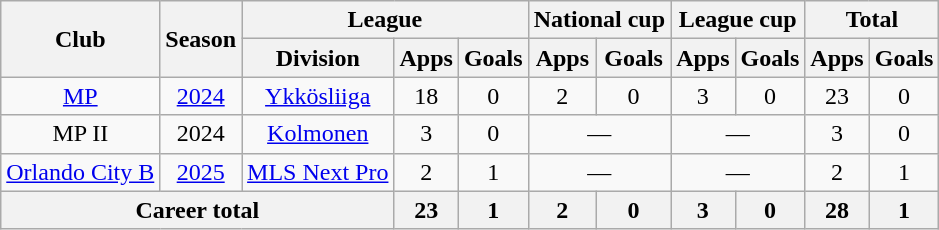<table class="wikitable" style="text-align:center">
<tr>
<th rowspan="2">Club</th>
<th rowspan="2">Season</th>
<th colspan="3">League</th>
<th colspan="2">National cup</th>
<th colspan="2">League cup</th>
<th colspan="2">Total</th>
</tr>
<tr>
<th>Division</th>
<th>Apps</th>
<th>Goals</th>
<th>Apps</th>
<th>Goals</th>
<th>Apps</th>
<th>Goals</th>
<th>Apps</th>
<th>Goals</th>
</tr>
<tr>
<td><a href='#'>MP</a></td>
<td><a href='#'>2024</a></td>
<td><a href='#'>Ykkösliiga</a></td>
<td>18</td>
<td>0</td>
<td>2</td>
<td>0</td>
<td>3</td>
<td>0</td>
<td>23</td>
<td>0</td>
</tr>
<tr>
<td>MP II</td>
<td>2024</td>
<td><a href='#'>Kolmonen</a></td>
<td>3</td>
<td>0</td>
<td colspan=2>—</td>
<td colspan="2">—</td>
<td>3</td>
<td>0</td>
</tr>
<tr>
<td><a href='#'>Orlando City B</a></td>
<td><a href='#'>2025</a></td>
<td><a href='#'>MLS Next Pro</a></td>
<td>2</td>
<td>1</td>
<td colspan="2">—</td>
<td colspan="2">—</td>
<td>2</td>
<td>1</td>
</tr>
<tr>
<th colspan="3">Career total</th>
<th>23</th>
<th>1</th>
<th>2</th>
<th>0</th>
<th>3</th>
<th>0</th>
<th>28</th>
<th>1</th>
</tr>
</table>
